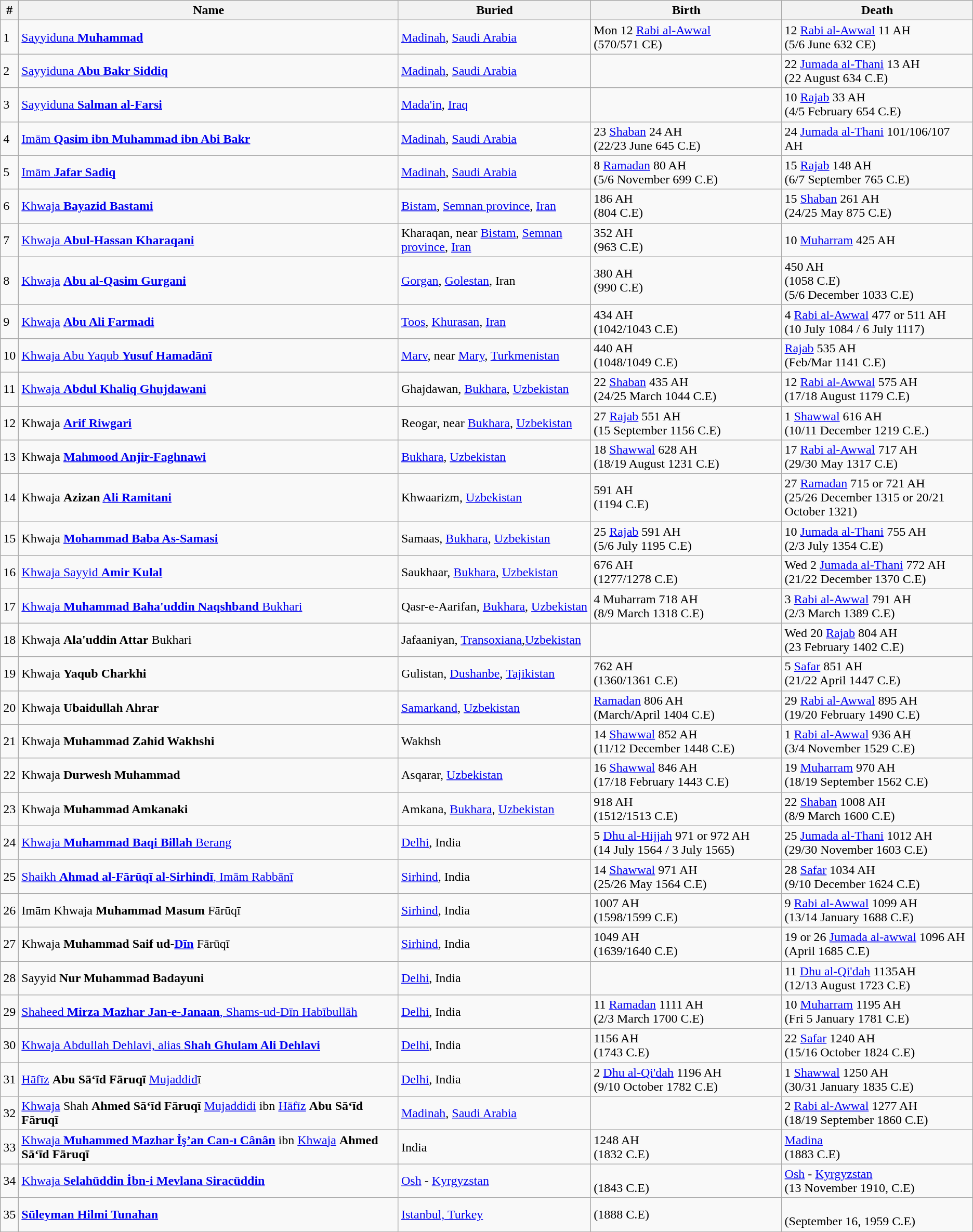<table class="wikitable">
<tr>
<th>#</th>
<th width="40%">Name</th>
<th width="20%">Buried</th>
<th width="20%">Birth</th>
<th width="20%">Death</th>
</tr>
<tr>
<td>1</td>
<td><a href='#'>Sayyiduna <strong>Muhammad</strong></a></td>
<td><a href='#'>Madinah</a>, <a href='#'>Saudi Arabia</a></td>
<td>Mon 12 <a href='#'>Rabi al-Awwal</a><br>(570/571 CE)</td>
<td>12 <a href='#'>Rabi al-Awwal</a> 11 AH<br>(5/6 June 632 CE)</td>
</tr>
<tr>
<td>2</td>
<td><a href='#'>Sayyiduna <strong>Abu Bakr Siddiq</strong></a></td>
<td><a href='#'>Madinah</a>, <a href='#'>Saudi Arabia</a></td>
<td></td>
<td>22 <a href='#'>Jumada al-Thani</a> 13 AH<br>(22 August 634 C.E)</td>
</tr>
<tr>
<td>3</td>
<td><a href='#'>Sayyiduna <strong>Salman al-Farsi</strong></a></td>
<td><a href='#'>Mada'in</a>, <a href='#'>Iraq</a></td>
<td></td>
<td>10 <a href='#'>Rajab</a> 33 AH<br>(4/5 February 654 C.E)</td>
</tr>
<tr>
<td>4</td>
<td><a href='#'>Imām <strong>Qasim ibn Muhammad ibn Abi Bakr</strong></a></td>
<td><a href='#'>Madinah</a>, <a href='#'>Saudi Arabia</a></td>
<td>23 <a href='#'>Shaban</a> 24 AH<br>(22/23 June 645 C.E)</td>
<td>24 <a href='#'>Jumada al-Thani</a> 101/106/107 AH</td>
</tr>
<tr>
<td>5</td>
<td><a href='#'>Imām <strong>Jafar Sadiq</strong></a></td>
<td><a href='#'>Madinah</a>, <a href='#'>Saudi Arabia</a></td>
<td>8 <a href='#'>Ramadan</a> 80 AH<br>(5/6 November 699 C.E)</td>
<td>15 <a href='#'>Rajab</a> 148 AH<br>(6/7 September 765 C.E)</td>
</tr>
<tr>
<td>6</td>
<td><a href='#'>Khwaja <strong>Bayazid Bastami</strong></a></td>
<td><a href='#'>Bistam</a>, <a href='#'>Semnan province</a>, <a href='#'>Iran</a></td>
<td>186 AH<br>(804 C.E)</td>
<td>15 <a href='#'>Shaban</a> 261 AH<br>(24/25 May 875 C.E)</td>
</tr>
<tr>
<td>7</td>
<td><a href='#'>Khwaja <strong>Abul-Hassan Kharaqani</strong></a></td>
<td>Kharaqan, near <a href='#'>Bistam</a>, <a href='#'>Semnan province</a>, <a href='#'>Iran</a></td>
<td>352 AH<br>(963 C.E)</td>
<td>10 <a href='#'>Muharram</a> 425 AH</td>
</tr>
<tr>
<td>8</td>
<td><a href='#'>Khwaja</a> <strong><a href='#'>Abu al-Qasim Gurgani</a></strong></td>
<td><a href='#'>Gorgan</a>, <a href='#'>Golestan</a>, Iran</td>
<td>380 AH<br>(990 C.E)</td>
<td>450 AH<br>(1058 C.E)<br>(5/6 December 1033 C.E)</td>
</tr>
<tr>
<td>9</td>
<td><a href='#'>Khwaja</a> <strong><a href='#'>Abu Ali Farmadi</a></strong></td>
<td><a href='#'>Toos</a>, <a href='#'>Khurasan</a>, <a href='#'>Iran</a></td>
<td>434 AH<br>(1042/1043 C.E)</td>
<td>4 <a href='#'>Rabi al-Awwal</a> 477 or 511 AH<br>(10 July 1084 / 6 July 1117)</td>
</tr>
<tr>
<td>10</td>
<td><a href='#'>Khwaja Abu Yaqub <strong>Yusuf Hamadānī</strong></a></td>
<td><a href='#'>Marv</a>, near <a href='#'>Mary</a>, <a href='#'>Turkmenistan</a></td>
<td>440 AH<br>(1048/1049 C.E)</td>
<td><a href='#'>Rajab</a> 535 AH<br>(Feb/Mar 1141 C.E)</td>
</tr>
<tr>
<td>11</td>
<td><a href='#'>Khwaja <strong>Abdul Khaliq Ghujdawani</strong></a></td>
<td>Ghajdawan, <a href='#'>Bukhara</a>, <a href='#'>Uzbekistan</a></td>
<td>22 <a href='#'>Shaban</a> 435 AH<br>(24/25 March 1044 C.E)</td>
<td>12 <a href='#'>Rabi al-Awwal</a> 575 AH<br>(17/18 August 1179 C.E)</td>
</tr>
<tr>
<td>12</td>
<td>Khwaja <strong><a href='#'>Arif Riwgari</a></strong></td>
<td>Reogar, near <a href='#'>Bukhara</a>, <a href='#'>Uzbekistan</a></td>
<td>27 <a href='#'>Rajab</a> 551 AH<br>(15 September 1156 C.E)</td>
<td>1 <a href='#'>Shawwal</a> 616 AH<br>(10/11 December 1219 C.E.)</td>
</tr>
<tr>
<td>13</td>
<td>Khwaja <strong><a href='#'>Mahmood Anjir-Faghnawi</a></strong></td>
<td><a href='#'>Bukhara</a>, <a href='#'>Uzbekistan</a></td>
<td>18 <a href='#'>Shawwal</a> 628 AH<br>(18/19 August 1231 C.E)</td>
<td>17 <a href='#'>Rabi al-Awwal</a> 717 AH<br>(29/30 May 1317 C.E)</td>
</tr>
<tr>
<td>14</td>
<td>Khwaja <strong>Azizan <a href='#'>Ali Ramitani</a></strong></td>
<td>Khwaarizm, <a href='#'>Uzbekistan</a></td>
<td>591 AH<br>(1194 C.E)</td>
<td>27 <a href='#'>Ramadan</a> 715 or 721 AH<br>(25/26 December 1315 or 20/21 October 1321)</td>
</tr>
<tr>
<td>15</td>
<td>Khwaja <strong><a href='#'>Mohammad Baba As-Samasi</a></strong></td>
<td>Samaas, <a href='#'>Bukhara</a>, <a href='#'>Uzbekistan</a></td>
<td>25 <a href='#'>Rajab</a> 591 AH<br>(5/6 July 1195 C.E)</td>
<td>10 <a href='#'>Jumada al-Thani</a> 755 AH<br>(2/3 July 1354 C.E)</td>
</tr>
<tr>
<td>16</td>
<td><a href='#'>Khwaja Sayyid <strong>Amir Kulal</strong></a></td>
<td>Saukhaar, <a href='#'>Bukhara</a>, <a href='#'>Uzbekistan</a></td>
<td>676 AH<br>(1277/1278 C.E)</td>
<td>Wed 2 <a href='#'>Jumada al-Thani</a> 772 AH<br>(21/22 December 1370 C.E)</td>
</tr>
<tr>
<td>17</td>
<td><a href='#'>Khwaja <strong>Muhammad Baha'uddin Naqshband</strong> Bukhari</a></td>
<td>Qasr-e-Aarifan, <a href='#'>Bukhara</a>, <a href='#'>Uzbekistan</a></td>
<td>4 Muharram 718 AH<br>(8/9 March 1318 C.E)</td>
<td>3 <a href='#'>Rabi al-Awwal</a> 791 AH<br>(2/3 March 1389 C.E)</td>
</tr>
<tr>
<td>18</td>
<td>Khwaja <strong>Ala'uddin Attar</strong> Bukhari</td>
<td>Jafaaniyan, <a href='#'>Transoxiana</a>,<a href='#'>Uzbekistan</a></td>
<td></td>
<td>Wed 20 <a href='#'>Rajab</a> 804 AH<br>(23 February 1402 C.E)</td>
</tr>
<tr>
<td>19</td>
<td>Khwaja <strong>Yaqub Charkhi</strong></td>
<td>Gulistan, <a href='#'>Dushanbe</a>, <a href='#'>Tajikistan</a></td>
<td>762 AH<br>(1360/1361 C.E)</td>
<td>5 <a href='#'>Safar</a> 851 AH<br>(21/22 April 1447 C.E)</td>
</tr>
<tr>
<td>20</td>
<td>Khwaja <strong>Ubaidullah Ahrar</strong></td>
<td><a href='#'>Samarkand</a>, <a href='#'>Uzbekistan</a></td>
<td><a href='#'>Ramadan</a> 806 AH<br>(March/April 1404 C.E)</td>
<td>29 <a href='#'>Rabi al-Awwal</a> 895 AH<br>(19/20 February 1490 C.E)</td>
</tr>
<tr>
<td>21</td>
<td>Khwaja <strong>Muhammad Zahid Wakhshi</strong></td>
<td>Wakhsh</td>
<td>14 <a href='#'>Shawwal</a> 852 AH<br>(11/12 December 1448 C.E)</td>
<td>1 <a href='#'>Rabi al-Awwal</a> 936 AH<br>(3/4 November 1529 C.E)</td>
</tr>
<tr>
<td>22</td>
<td>Khwaja <strong>Durwesh Muhammad</strong></td>
<td>Asqarar, <a href='#'>Uzbekistan</a></td>
<td>16 <a href='#'>Shawwal</a> 846 AH<br>(17/18 February 1443 C.E)</td>
<td>19 <a href='#'>Muharram</a> 970 AH<br>(18/19 September 1562 C.E)</td>
</tr>
<tr>
<td>23</td>
<td>Khwaja <strong>Muhammad Amkanaki</strong></td>
<td>Amkana, <a href='#'>Bukhara</a>, <a href='#'>Uzbekistan</a></td>
<td>918 AH<br>(1512/1513 C.E)</td>
<td>22 <a href='#'>Shaban</a> 1008 AH<br>(8/9 March 1600 C.E)</td>
</tr>
<tr>
<td>24</td>
<td><a href='#'>Khwaja <strong>Muhammad Baqi Billah</strong> Berang</a></td>
<td><a href='#'>Delhi</a>, India</td>
<td>5 <a href='#'>Dhu al-Hijjah</a> 971 or 972 AH<br>(14 July 1564 / 3 July 1565)</td>
<td>25 <a href='#'>Jumada al-Thani</a> 1012 AH<br>(29/30 November 1603 C.E)</td>
</tr>
<tr>
<td>25</td>
<td><a href='#'>Shaikh <strong>Ahmad al-Fārūqī al-Sirhindī</strong>, Imām Rabbānī</a></td>
<td><a href='#'>Sirhind</a>, India</td>
<td>14 <a href='#'>Shawwal</a> 971 AH<br>(25/26 May 1564 C.E)</td>
<td>28 <a href='#'>Safar</a> 1034 AH<br>(9/10 December 1624 C.E)</td>
</tr>
<tr>
<td>26</td>
<td>Imām Khwaja <strong>Muhammad Masum</strong> Fārūqī</td>
<td><a href='#'>Sirhind</a>, India</td>
<td>1007 AH<br>(1598/1599 C.E)</td>
<td>9 <a href='#'>Rabi al-Awwal</a> 1099 AH<br>(13/14 January 1688 C.E)</td>
</tr>
<tr>
<td>27</td>
<td>Khwaja <strong>Muhammad Saif ud-<a href='#'>Dīn</a></strong> Fārūqī</td>
<td><a href='#'>Sirhind</a>, India</td>
<td>1049 AH<br>(1639/1640 C.E)</td>
<td>19 or 26 <a href='#'>Jumada al-awwal</a> 1096 AH<br>(April 1685 C.E)</td>
</tr>
<tr>
<td>28</td>
<td>Sayyid <strong>Nur Muhammad Badayuni</strong></td>
<td><a href='#'>Delhi</a>, India</td>
<td></td>
<td>11 <a href='#'>Dhu al-Qi'dah</a> 1135AH<br>(12/13 August 1723 C.E)</td>
</tr>
<tr>
<td>29</td>
<td><a href='#'>Shaheed <strong>Mirza Mazhar Jan-e-Janaan</strong>, Shams-ud-Dīn Habībullāh</a></td>
<td><a href='#'>Delhi</a>, India</td>
<td>11 <a href='#'>Ramadan</a> 1111 AH<br>(2/3 March 1700 C.E)</td>
<td>10 <a href='#'>Muharram</a> 1195 AH<br>(Fri 5 January 1781 C.E)</td>
</tr>
<tr>
<td>30</td>
<td><a href='#'>Khwaja Abdullah Dehlavi, alias <strong>Shah Ghulam Ali Dehlavi</strong></a></td>
<td><a href='#'>Delhi</a>, India</td>
<td>1156 AH<br>(1743 C.E)</td>
<td>22 <a href='#'>Safar</a> 1240 AH<br>(15/16 October 1824 C.E)</td>
</tr>
<tr>
<td>31</td>
<td><a href='#'>Hāfīz</a> <strong>Abu Sā‘īd Fāruqī</strong> <a href='#'>Mujaddid</a>ī</td>
<td><a href='#'>Delhi</a>, India</td>
<td>2 <a href='#'>Dhu al-Qi'dah</a> 1196 AH<br>(9/10 October 1782 C.E)</td>
<td>1 <a href='#'>Shawwal</a> 1250 AH<br>(30/31 January 1835 C.E)</td>
</tr>
<tr>
<td>32</td>
<td><a href='#'>Khwaja</a> Shah <strong>Ahmed Sā‘īd Fāruqī</strong> <a href='#'>Mujaddidi</a> ibn <a href='#'>Hāfīz</a> <strong>Abu Sā‘īd Fāruqī</strong></td>
<td><a href='#'>Madinah</a>, <a href='#'>Saudi Arabia</a></td>
<td></td>
<td>2 <a href='#'>Rabi al-Awwal</a> 1277 AH<br>(18/19 September 1860 C.E)</td>
</tr>
<tr>
<td>33</td>
<td><a href='#'>Khwaja <strong>Muhammed Mazhar İş’an Can-ı Cânân</strong></a> ibn <a href='#'>Khwaja</a> <strong>Ahmed Sā‘īd Fāruqī</strong></td>
<td>India</td>
<td>1248 AH<br>(1832 C.E)</td>
<td><a href='#'>Madina</a><br>(1883 C.E)</td>
</tr>
<tr>
<td>34</td>
<td><a href='#'>Khwaja <strong>Selahüddin İbn-i Mevlana Siracüddin</strong></a></td>
<td><a href='#'>Osh</a> -  <a href='#'>Kyrgyzstan</a></td>
<td><br>(1843 C.E)</td>
<td><a href='#'>Osh</a> -  <a href='#'>Kyrgyzstan</a><br>(13 November 1910, C.E)</td>
</tr>
<tr>
<td>35</td>
<td><strong><a href='#'>Süleyman Hilmi Tunahan</a></strong></td>
<td><a href='#'>Istanbul, Turkey</a></td>
<td>(1888 C.E)</td>
<td><br>(September 16, 1959 C.E)</td>
</tr>
</table>
